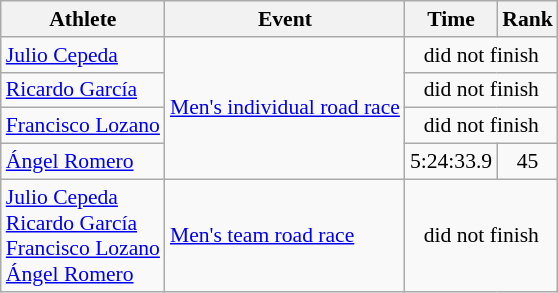<table class=wikitable style=font-size:90%;>
<tr>
<th>Athlete</th>
<th>Event</th>
<th>Time</th>
<th>Rank</th>
</tr>
<tr align=center>
<td align=left><a href='#'>Julio Cepeda</a></td>
<td align=left rowspan=4><a href='#'>Men's individual road race</a></td>
<td colspan=2>did not finish</td>
</tr>
<tr align=center>
<td align=left><a href='#'>Ricardo García</a></td>
<td colspan=2>did not finish</td>
</tr>
<tr align=center>
<td align=left><a href='#'>Francisco Lozano</a></td>
<td colspan=2>did not finish</td>
</tr>
<tr align=center>
<td align=left><a href='#'>Ángel Romero</a></td>
<td>5:24:33.9</td>
<td>45</td>
</tr>
<tr align=center>
<td align=left><a href='#'>Julio Cepeda</a><br><a href='#'>Ricardo García</a><br><a href='#'>Francisco Lozano</a><br><a href='#'>Ángel Romero</a></td>
<td align=left><a href='#'>Men's team road race</a></td>
<td colspan=2>did not finish</td>
</tr>
</table>
